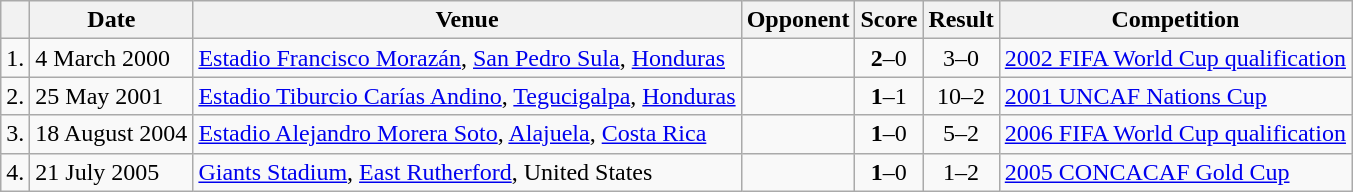<table class="wikitable">
<tr>
<th></th>
<th>Date</th>
<th>Venue</th>
<th>Opponent</th>
<th>Score</th>
<th>Result</th>
<th>Competition</th>
</tr>
<tr>
<td style="text-align:center;">1.</td>
<td>4 March 2000</td>
<td><a href='#'>Estadio Francisco Morazán</a>, <a href='#'>San Pedro Sula</a>, <a href='#'>Honduras</a></td>
<td></td>
<td style="text-align:center;"><strong>2</strong>–0</td>
<td style="text-align:center;">3–0</td>
<td><a href='#'>2002 FIFA World Cup qualification</a></td>
</tr>
<tr>
<td style="text-align:center;">2.</td>
<td>25 May 2001</td>
<td><a href='#'>Estadio Tiburcio Carías Andino</a>, <a href='#'>Tegucigalpa</a>, <a href='#'>Honduras</a></td>
<td></td>
<td style="text-align:center;"><strong>1</strong>–1</td>
<td style="text-align:center;">10–2</td>
<td><a href='#'>2001 UNCAF Nations Cup</a></td>
</tr>
<tr>
<td style="text-align:center;">3.</td>
<td>18 August 2004</td>
<td><a href='#'>Estadio Alejandro Morera Soto</a>, <a href='#'>Alajuela</a>, <a href='#'>Costa Rica</a></td>
<td></td>
<td style="text-align:center;"><strong>1</strong>–0</td>
<td style="text-align:center;">5–2</td>
<td><a href='#'>2006 FIFA World Cup qualification</a></td>
</tr>
<tr>
<td style="text-align:center;">4.</td>
<td>21 July 2005</td>
<td><a href='#'>Giants Stadium</a>, <a href='#'>East Rutherford</a>, United States</td>
<td></td>
<td style="text-align:center;"><strong>1</strong>–0</td>
<td style="text-align:center;">1–2</td>
<td><a href='#'>2005 CONCACAF Gold Cup</a></td>
</tr>
</table>
